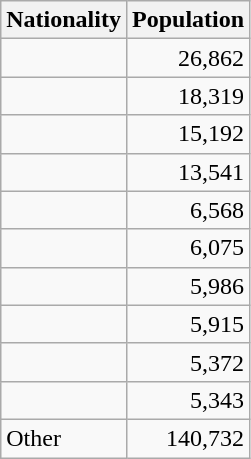<table class="wikitable floatright">
<tr>
<th>Nationality</th>
<th>Population</th>
</tr>
<tr>
<td></td>
<td align = "right">26,862</td>
</tr>
<tr>
<td></td>
<td align = "right">18,319</td>
</tr>
<tr>
<td></td>
<td align="right">15,192</td>
</tr>
<tr>
<td></td>
<td align="right">13,541</td>
</tr>
<tr>
<td></td>
<td align="right">6,568</td>
</tr>
<tr>
<td></td>
<td align="right">6,075</td>
</tr>
<tr>
<td></td>
<td align="right">5,986</td>
</tr>
<tr>
<td></td>
<td align="right">5,915</td>
</tr>
<tr>
<td></td>
<td align="right">5,372</td>
</tr>
<tr>
<td></td>
<td align="right">5,343</td>
</tr>
<tr>
<td>Other</td>
<td align = right>140,732</td>
</tr>
</table>
